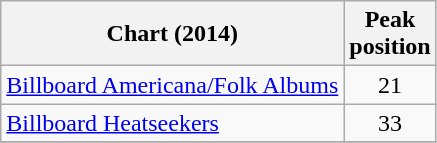<table class="wikitable sortable">
<tr>
<th>Chart (2014)</th>
<th>Peak<br>position</th>
</tr>
<tr>
<td><a href='#'>Billboard Americana/Folk Albums</a></td>
<td align="center">21</td>
</tr>
<tr>
<td><a href='#'>Billboard Heatseekers</a></td>
<td align="center">33</td>
</tr>
<tr>
</tr>
</table>
